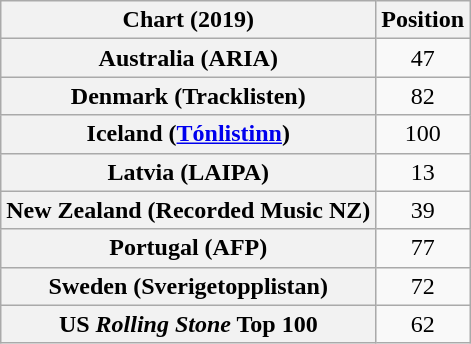<table class="wikitable sortable plainrowheaders" style="text-align:center">
<tr>
<th scope="col">Chart (2019)</th>
<th scope="col">Position</th>
</tr>
<tr>
<th scope="row">Australia (ARIA)</th>
<td>47</td>
</tr>
<tr>
<th scope="row">Denmark (Tracklisten)</th>
<td>82</td>
</tr>
<tr>
<th scope="row">Iceland (<a href='#'>Tónlistinn</a>)</th>
<td>100</td>
</tr>
<tr>
<th scope="row">Latvia (LAIPA)</th>
<td>13</td>
</tr>
<tr>
<th scope="row">New Zealand (Recorded Music NZ)</th>
<td>39</td>
</tr>
<tr>
<th scope="row">Portugal (AFP)</th>
<td>77</td>
</tr>
<tr>
<th scope="row">Sweden (Sverigetopplistan)</th>
<td>72</td>
</tr>
<tr>
<th scope="row">US <em>Rolling Stone</em> Top 100</th>
<td>62</td>
</tr>
</table>
